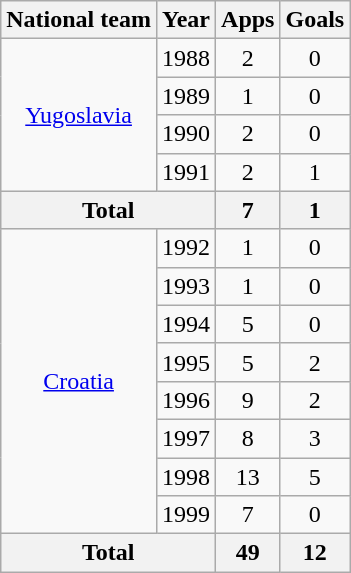<table class="wikitable" style="text-align:center">
<tr>
<th>National team</th>
<th>Year</th>
<th>Apps</th>
<th>Goals</th>
</tr>
<tr>
<td rowspan="4"><a href='#'>Yugoslavia</a></td>
<td>1988</td>
<td>2</td>
<td>0</td>
</tr>
<tr>
<td>1989</td>
<td>1</td>
<td>0</td>
</tr>
<tr>
<td>1990</td>
<td>2</td>
<td>0</td>
</tr>
<tr>
<td>1991</td>
<td>2</td>
<td>1</td>
</tr>
<tr>
<th colspan="2">Total</th>
<th>7</th>
<th>1</th>
</tr>
<tr>
<td rowspan="8"><a href='#'>Croatia</a></td>
<td>1992</td>
<td>1</td>
<td>0</td>
</tr>
<tr>
<td>1993</td>
<td>1</td>
<td>0</td>
</tr>
<tr>
<td>1994</td>
<td>5</td>
<td>0</td>
</tr>
<tr>
<td>1995</td>
<td>5</td>
<td>2</td>
</tr>
<tr>
<td>1996</td>
<td>9</td>
<td>2</td>
</tr>
<tr>
<td>1997</td>
<td>8</td>
<td>3</td>
</tr>
<tr>
<td>1998</td>
<td>13</td>
<td>5</td>
</tr>
<tr>
<td>1999</td>
<td>7</td>
<td>0</td>
</tr>
<tr>
<th colspan="2">Total</th>
<th>49</th>
<th>12</th>
</tr>
</table>
